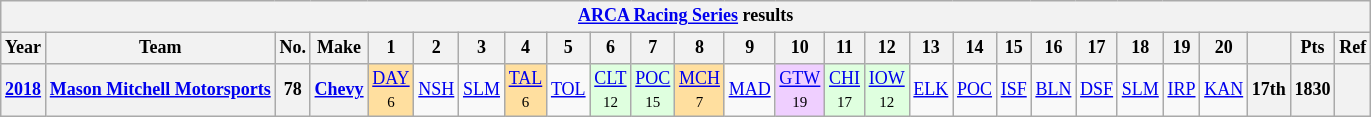<table class="wikitable" style="text-align:center; font-size:75%">
<tr>
<th colspan=27><a href='#'>ARCA Racing Series</a> results</th>
</tr>
<tr>
<th>Year</th>
<th>Team</th>
<th>No.</th>
<th>Make</th>
<th>1</th>
<th>2</th>
<th>3</th>
<th>4</th>
<th>5</th>
<th>6</th>
<th>7</th>
<th>8</th>
<th>9</th>
<th>10</th>
<th>11</th>
<th>12</th>
<th>13</th>
<th>14</th>
<th>15</th>
<th>16</th>
<th>17</th>
<th>18</th>
<th>19</th>
<th>20</th>
<th></th>
<th>Pts</th>
<th>Ref</th>
</tr>
<tr>
<th><a href='#'>2018</a></th>
<th><a href='#'>Mason Mitchell Motorsports</a></th>
<th>78</th>
<th><a href='#'>Chevy</a></th>
<td style="background:#FFDF9F;"><a href='#'>DAY</a><br><small>6</small></td>
<td><a href='#'>NSH</a></td>
<td><a href='#'>SLM</a></td>
<td style="background:#FFDF9F;"><a href='#'>TAL</a><br><small>6</small></td>
<td><a href='#'>TOL</a></td>
<td style="background:#DFFFDF;"><a href='#'>CLT</a><br><small>12</small></td>
<td style="background:#DFFFDF;"><a href='#'>POC</a><br><small>15</small></td>
<td style="background:#FFDF9F;"><a href='#'>MCH</a><br><small>7</small></td>
<td><a href='#'>MAD</a></td>
<td style="background:#EFCFFF;"><a href='#'>GTW</a><br><small>19</small></td>
<td style="background:#DFFFDF;"><a href='#'>CHI</a><br><small>17</small></td>
<td style="background:#DFFFDF;"><a href='#'>IOW</a><br><small>12</small></td>
<td><a href='#'>ELK</a></td>
<td><a href='#'>POC</a></td>
<td><a href='#'>ISF</a></td>
<td><a href='#'>BLN</a></td>
<td><a href='#'>DSF</a></td>
<td><a href='#'>SLM</a></td>
<td><a href='#'>IRP</a></td>
<td><a href='#'>KAN</a></td>
<th>17th</th>
<th>1830</th>
<th></th>
</tr>
</table>
